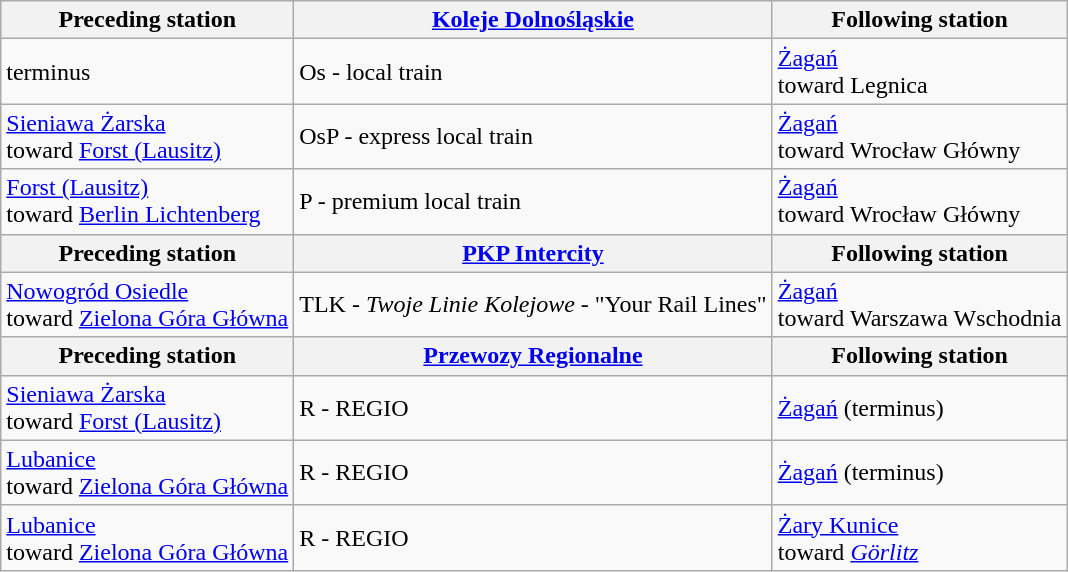<table class="wikitable">
<tr>
<th>Preceding station</th>
<th><a href='#'>Koleje Dolnośląskie</a></th>
<th>Following station</th>
</tr>
<tr>
<td>terminus</td>
<td>Os - local train</td>
<td><a href='#'>Żagań</a><br>toward Legnica</td>
</tr>
<tr>
<td><a href='#'>Sieniawa Żarska</a><br>toward <a href='#'>Forst (Lausitz)</a></td>
<td>OsP - express local train</td>
<td><a href='#'>Żagań</a><br>toward Wrocław Główny</td>
</tr>
<tr>
<td><a href='#'>Forst (Lausitz)</a><br>toward <a href='#'>Berlin Lichtenberg</a></td>
<td>P - premium local train</td>
<td><a href='#'>Żagań</a><br>toward Wrocław Główny</td>
</tr>
<tr>
<th>Preceding station</th>
<th><a href='#'>PKP Intercity</a></th>
<th>Following station</th>
</tr>
<tr>
<td><a href='#'>Nowogród Osiedle</a><br>toward <a href='#'>Zielona Góra Główna</a></td>
<td>TLK - <em>Twoje Linie Kolejowe -</em> "Your Rail Lines"</td>
<td><a href='#'>Żagań</a><br>toward Warszawa Wschodnia</td>
</tr>
<tr>
<th>Preceding station</th>
<th><a href='#'>Przewozy Regionalne</a></th>
<th>Following station</th>
</tr>
<tr>
<td><a href='#'>Sieniawa Żarska</a><br>toward <a href='#'>Forst (Lausitz)</a></td>
<td>R - REGIO</td>
<td><a href='#'>Żagań</a> (terminus)</td>
</tr>
<tr>
<td><a href='#'>Lubanice</a><br>toward <a href='#'>Zielona Góra Główna</a></td>
<td>R - REGIO</td>
<td><a href='#'>Żagań</a> (terminus)</td>
</tr>
<tr>
<td><a href='#'>Lubanice</a><br>toward <a href='#'>Zielona Góra Główna</a></td>
<td>R - REGIO</td>
<td><a href='#'>Żary Kunice</a><br>toward <em><a href='#'>Görlitz</a></em></td>
</tr>
</table>
